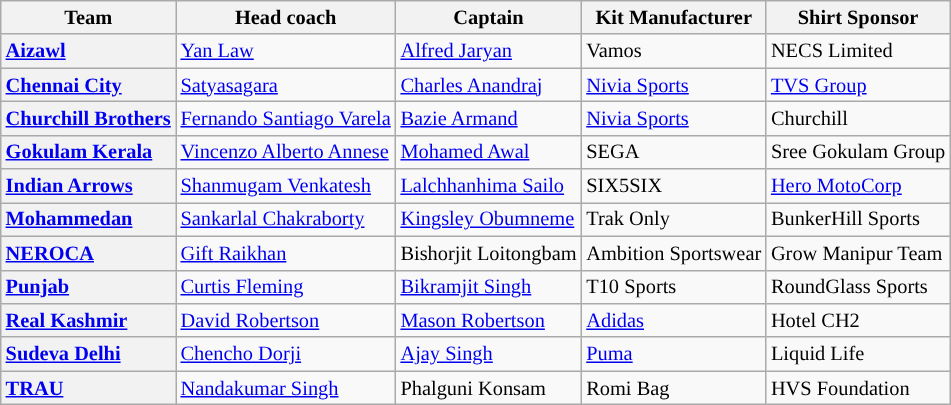<table class="wikitable sortable" style="text-align: left; font-size:85%">
<tr>
<th scope=col>Team</th>
<th scope=col>Head coach</th>
<th scope=col>Captain</th>
<th scope=col class=unsortable>Kit Manufacturer</th>
<th scope=col class=unsortable>Shirt Sponsor</th>
</tr>
<tr>
<th scope=row style="text-align: left;"><a href='#'>Aizawl</a></th>
<td> <a href='#'>Yan Law</a></td>
<td> <a href='#'>Alfred Jaryan</a></td>
<td>Vamos</td>
<td>NECS Limited</td>
</tr>
<tr>
<th scope=row style="text-align: left;"><a href='#'>Chennai City</a></th>
<td> <a href='#'>Satyasagara</a></td>
<td> <a href='#'>Charles Anandraj</a></td>
<td><a href='#'>Nivia Sports</a></td>
<td><a href='#'>TVS Group</a></td>
</tr>
<tr>
<th scope=row style="text-align: left;"><a href='#'>Churchill Brothers</a></th>
<td> <a href='#'>Fernando Santiago Varela</a></td>
<td> <a href='#'>Bazie Armand</a></td>
<td><a href='#'>Nivia Sports</a></td>
<td>Churchill</td>
</tr>
<tr>
<th scope=row style="text-align: left;"><a href='#'>Gokulam Kerala</a></th>
<td> <a href='#'>Vincenzo Alberto Annese</a></td>
<td> <a href='#'>Mohamed Awal</a></td>
<td>SEGA</td>
<td>Sree Gokulam Group</td>
</tr>
<tr>
<th scope=row style="text-align: left;"><a href='#'>Indian Arrows</a></th>
<td> <a href='#'>Shanmugam Venkatesh</a></td>
<td> <a href='#'>Lalchhanhima Sailo</a></td>
<td>SIX5SIX</td>
<td><a href='#'>Hero MotoCorp</a></td>
</tr>
<tr>
<th scope=row style="text-align: left;"><a href='#'>Mohammedan</a></th>
<td> <a href='#'>Sankarlal Chakraborty</a></td>
<td> <a href='#'>Kingsley Obumneme</a></td>
<td>Trak Only</td>
<td>BunkerHill Sports</td>
</tr>
<tr>
<th scope=row style="text-align: left;"><a href='#'>NEROCA</a></th>
<td> <a href='#'>Gift Raikhan</a></td>
<td> Bishorjit Loitongbam</td>
<td>Ambition Sportswear</td>
<td>Grow Manipur Team</td>
</tr>
<tr>
<th scope=row style="text-align: left;"><a href='#'>Punjab</a></th>
<td> <a href='#'>Curtis Fleming</a></td>
<td> <a href='#'>Bikramjit Singh</a></td>
<td>T10 Sports</td>
<td>RoundGlass Sports</td>
</tr>
<tr>
<th scope=row style="text-align: left;"><a href='#'>Real Kashmir</a></th>
<td> <a href='#'>David Robertson</a></td>
<td> <a href='#'>Mason Robertson</a></td>
<td><a href='#'>Adidas</a></td>
<td>Hotel CH2</td>
</tr>
<tr>
<th scope=row style="text-align: left;"><a href='#'>Sudeva Delhi</a></th>
<td> <a href='#'>Chencho Dorji</a></td>
<td> <a href='#'>Ajay Singh</a></td>
<td><a href='#'>Puma</a></td>
<td>Liquid Life</td>
</tr>
<tr>
<th scope=row style="text-align: left;"><a href='#'>TRAU</a></th>
<td> <a href='#'>Nandakumar Singh</a></td>
<td> Phalguni Konsam</td>
<td>Romi Bag</td>
<td>HVS Foundation</td>
</tr>
</table>
